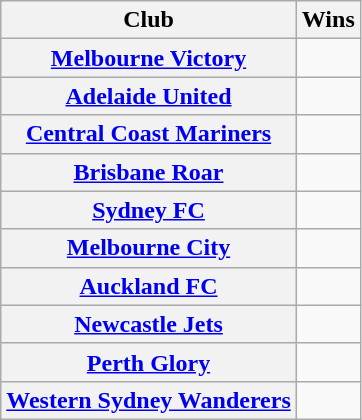<table class="sortable wikitable plainrowheaders">
<tr>
<th>Club</th>
<th>Wins</th>
</tr>
<tr>
<th scope="row"><a href='#'>Melbourne Victory</a></th>
<td align="center"></td>
</tr>
<tr>
<th scope="row"><a href='#'>Adelaide United</a></th>
<td align="center"></td>
</tr>
<tr>
<th scope="row"><a href='#'>Central Coast Mariners</a></th>
<td align="center"></td>
</tr>
<tr>
<th scope="row"><a href='#'>Brisbane Roar</a></th>
<td align="center"></td>
</tr>
<tr>
<th scope="row"><a href='#'>Sydney FC</a></th>
<td align="center"></td>
</tr>
<tr>
<th scope="row"><a href='#'>Melbourne City</a></th>
<td align="center"></td>
</tr>
<tr>
<th scope="row"><a href='#'>Auckland FC</a></th>
<td align="center"></td>
</tr>
<tr>
<th scope="row"><a href='#'>Newcastle Jets</a></th>
<td align="center"></td>
</tr>
<tr>
<th scope="row"><a href='#'>Perth Glory</a></th>
<td align="center"></td>
</tr>
<tr>
<th scope="row"><a href='#'>Western Sydney Wanderers</a></th>
<td align="center"></td>
</tr>
</table>
